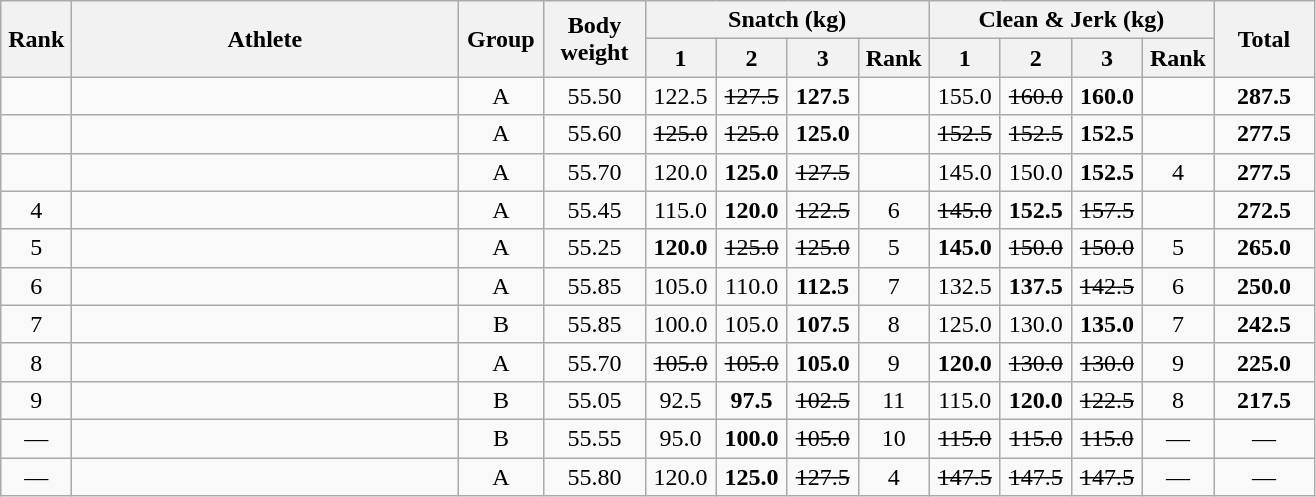<table class = "wikitable" style="text-align:center;">
<tr>
<th rowspan=2 width=40>Rank</th>
<th rowspan=2 width=250>Athlete</th>
<th rowspan=2 width=50>Group</th>
<th rowspan=2 width=60>Body weight</th>
<th colspan=4>Snatch (kg)</th>
<th colspan=4>Clean & Jerk (kg)</th>
<th rowspan=2 width=60>Total</th>
</tr>
<tr>
<th width=40>1</th>
<th width=40>2</th>
<th width=40>3</th>
<th width=40>Rank</th>
<th width=40>1</th>
<th width=40>2</th>
<th width=40>3</th>
<th width=40>Rank</th>
</tr>
<tr>
<td></td>
<td align=left></td>
<td>A</td>
<td>55.50</td>
<td>122.5</td>
<td><s>127.5 </s></td>
<td><strong>127.5</strong></td>
<td></td>
<td>155.0</td>
<td><s>160.0 </s></td>
<td><strong>160.0</strong></td>
<td></td>
<td><strong>287.5</strong></td>
</tr>
<tr>
<td></td>
<td align=left></td>
<td>A</td>
<td>55.60</td>
<td><s>125.0 </s></td>
<td><s>125.0 </s></td>
<td><strong>125.0</strong></td>
<td></td>
<td><s>152.5 </s></td>
<td><s>152.5 </s></td>
<td><strong>152.5</strong></td>
<td></td>
<td><strong>277.5</strong></td>
</tr>
<tr>
<td></td>
<td align=left></td>
<td>A</td>
<td>55.70</td>
<td>120.0</td>
<td><strong>125.0</strong></td>
<td><s>127.5 </s></td>
<td></td>
<td>145.0</td>
<td>150.0</td>
<td><strong>152.5</strong></td>
<td>4</td>
<td><strong>277.5</strong></td>
</tr>
<tr>
<td>4</td>
<td align=left></td>
<td>A</td>
<td>55.45</td>
<td>115.0</td>
<td><strong>120.0</strong></td>
<td><s>122.5 </s></td>
<td>6</td>
<td><s>145.0 </s></td>
<td><strong>152.5</strong></td>
<td><s>157.5 </s></td>
<td></td>
<td><strong>272.5</strong></td>
</tr>
<tr>
<td>5</td>
<td align=left></td>
<td>A</td>
<td>55.25</td>
<td><strong>120.0</strong></td>
<td><s>125.0 </s></td>
<td><s>125.0 </s></td>
<td>5</td>
<td><strong>145.0</strong></td>
<td><s>150.0 </s></td>
<td><s>150.0 </s></td>
<td>5</td>
<td><strong>265.0</strong></td>
</tr>
<tr>
<td>6</td>
<td align=left></td>
<td>A</td>
<td>55.85</td>
<td>105.0</td>
<td>110.0</td>
<td><strong>112.5</strong></td>
<td>7</td>
<td>132.5</td>
<td><strong>137.5</strong></td>
<td><s>142.5 </s></td>
<td>6</td>
<td><strong>250.0</strong></td>
</tr>
<tr>
<td>7</td>
<td align=left></td>
<td>B</td>
<td>55.85</td>
<td>100.0</td>
<td>105.0</td>
<td><strong>107.5</strong></td>
<td>8</td>
<td>125.0</td>
<td>130.0</td>
<td><strong>135.0</strong></td>
<td>7</td>
<td><strong>242.5</strong></td>
</tr>
<tr>
<td>8</td>
<td align=left></td>
<td>A</td>
<td>55.70</td>
<td><s>105.0 </s></td>
<td><s>105.0 </s></td>
<td><strong>105.0</strong></td>
<td>9</td>
<td><strong>120.0</strong></td>
<td><s>130.0 </s></td>
<td><s>130.0 </s></td>
<td>9</td>
<td><strong>225.0</strong></td>
</tr>
<tr>
<td>9</td>
<td align=left></td>
<td>B</td>
<td>55.05</td>
<td>92.5</td>
<td><strong>97.5</strong></td>
<td><s>102.5 </s></td>
<td>11</td>
<td>115.0</td>
<td><strong>120.0</strong></td>
<td><s>122.5 </s></td>
<td>8</td>
<td><strong>217.5</strong></td>
</tr>
<tr>
<td>—</td>
<td align=left></td>
<td>B</td>
<td>55.55</td>
<td>95.0</td>
<td><strong>100.0</strong></td>
<td><s>105.0 </s></td>
<td>10</td>
<td><s>115.0 </s></td>
<td><s>115.0 </s></td>
<td><s>115.0 </s></td>
<td>—</td>
<td>—</td>
</tr>
<tr>
<td>—</td>
<td align=left></td>
<td>A</td>
<td>55.80</td>
<td>120.0</td>
<td><strong>125.0</strong></td>
<td><s>127.5 </s></td>
<td>4</td>
<td><s>147.5 </s></td>
<td><s>147.5 </s></td>
<td><s>147.5 </s></td>
<td>—</td>
<td>—</td>
</tr>
</table>
